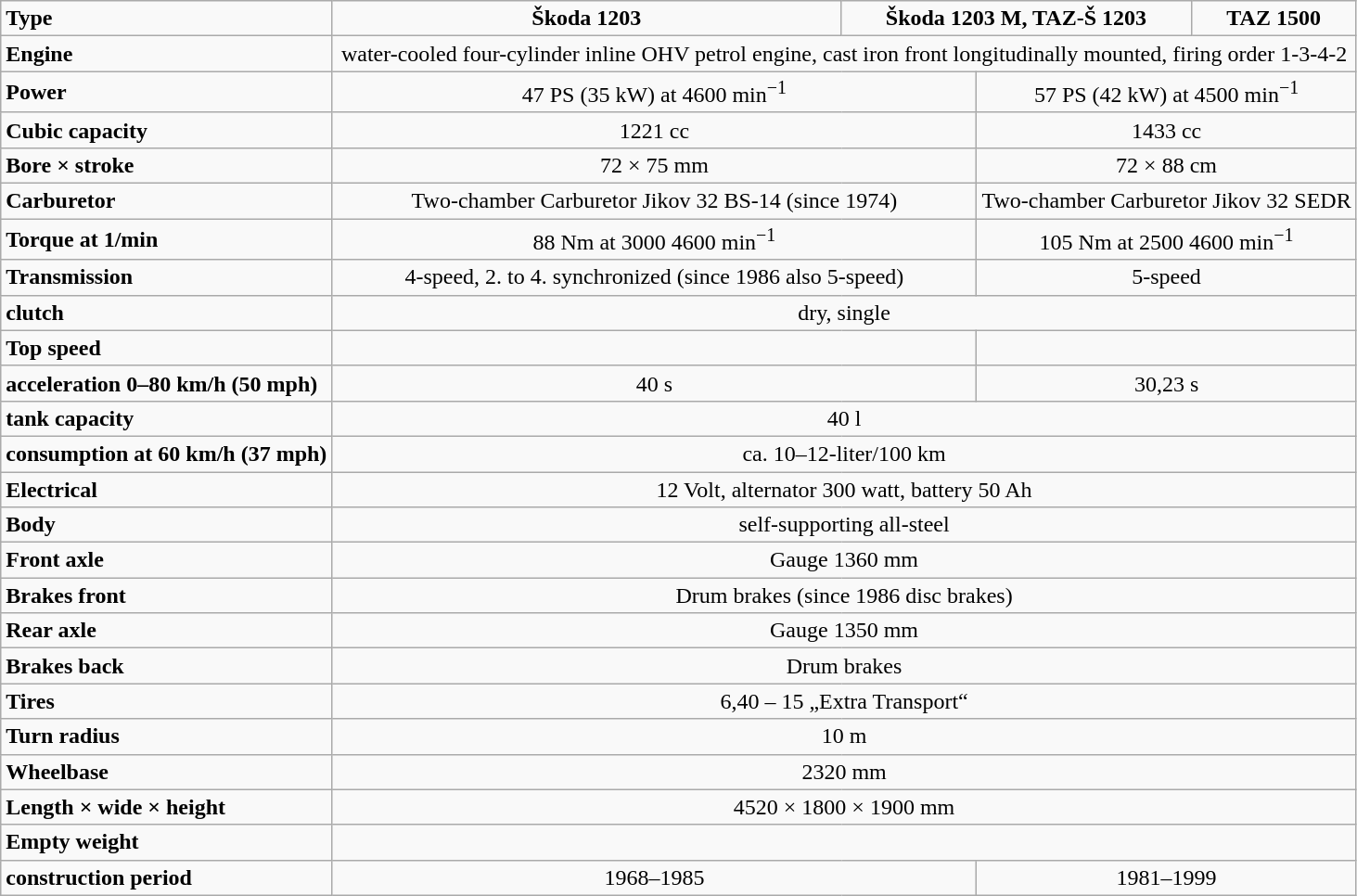<table class=wikitable style=text-align:center>
<tr>
<td style=text-align:left><strong>Type</strong></td>
<td><strong>Škoda 1203</strong></td>
<td colspan=2><strong>Škoda 1203 M, TAZ-Š 1203</strong></td>
<td><strong>TAZ 1500</strong></td>
</tr>
<tr>
<td style=text-align:left><strong>Engine</strong></td>
<td colspan=4>water-cooled four-cylinder inline OHV petrol engine, cast iron front longitudinally mounted, firing order 1-3-4-2</td>
</tr>
<tr>
<td style=text-align:left><strong>Power</strong></td>
<td colspan=2>47 PS (35 kW) at 4600 min<sup>−1</sup></td>
<td colspan=2>57 PS (42 kW) at 4500 min<sup>−1</sup></td>
</tr>
<tr>
<td style=text-align:left><strong>Cubic capacity</strong></td>
<td colspan=2>1221 cc</td>
<td colspan=2>1433 cc</td>
</tr>
<tr>
<td style=text-align:left><strong>Bore × stroke</strong></td>
<td colspan=2>72 × 75 mm</td>
<td colspan=2>72 × 88 cm</td>
</tr>
<tr>
<td style=text-align:left><strong>Carburetor</strong></td>
<td colspan=2>Two-chamber Carburetor Jikov 32 BS-14 (since 1974)</td>
<td colspan=2>Two-chamber Carburetor Jikov 32 SEDR</td>
</tr>
<tr>
<td style=text-align:left><strong>Torque at 1/min</strong></td>
<td colspan=2>88 Nm at 3000 4600 min<sup>−1</sup></td>
<td colspan=2>105 Nm at 2500 4600 min<sup>−1</sup></td>
</tr>
<tr>
<td style=text-align:left><strong>Transmission</strong></td>
<td colspan=2>4-speed, 2. to 4. synchronized (since 1986 also 5-speed)</td>
<td colspan=2>5-speed</td>
</tr>
<tr>
<td style=text-align:left><strong>clutch</strong></td>
<td colspan=4>dry, single</td>
</tr>
<tr>
<td style=text-align:left><strong>Top speed</strong></td>
<td colspan=2></td>
<td colspan="2"></td>
</tr>
<tr>
<td style=text-align:left><strong>acceleration 0–80 km/h (50 mph)</strong></td>
<td colspan=2>40 s</td>
<td colspan=2>30,23 s</td>
</tr>
<tr>
<td style=text-align:left><strong>tank capacity</strong></td>
<td colspan=4>40 l</td>
</tr>
<tr>
<td style=text-align:left><strong>consumption at 60 km/h (37 mph)</strong></td>
<td colspan=4>ca. 10–12-liter/100 km</td>
</tr>
<tr>
<td style=text-align:left><strong>Electrical</strong></td>
<td colspan=4>12 Volt, alternator 300 watt, battery 50 Ah</td>
</tr>
<tr>
<td style=text-align:left><strong>Body</strong></td>
<td colspan=4>self-supporting all-steel</td>
</tr>
<tr>
<td style=text-align:left><strong>Front axle</strong></td>
<td colspan=4>Gauge 1360 mm</td>
</tr>
<tr>
<td style=text-align:left><strong>Brakes front</strong></td>
<td colspan=4>Drum brakes (since 1986 disc brakes)</td>
</tr>
<tr>
<td style=text-align:left><strong>Rear axle</strong></td>
<td colspan=4>Gauge 1350 mm</td>
</tr>
<tr>
<td style=text-align:left><strong>Brakes back</strong></td>
<td colspan=4>Drum brakes</td>
</tr>
<tr>
<td style=text-align:left><strong>Tires</strong></td>
<td colspan=4>6,40 – 15 „Extra Transport“</td>
</tr>
<tr>
<td style=text-align:left><strong>Turn radius</strong></td>
<td colspan=4>10 m</td>
</tr>
<tr>
<td style=text-align:left><strong>Wheelbase</strong></td>
<td colspan=4>2320 mm</td>
</tr>
<tr>
<td style=text-align:left><strong>Length × wide × height</strong></td>
<td colspan=4>4520 × 1800 × 1900 mm</td>
</tr>
<tr>
<td style=text-align:left><strong>Empty weight</strong></td>
<td colspan=4></td>
</tr>
<tr>
<td style=text-align:left><strong>construction period</strong></td>
<td colspan=2>1968–1985</td>
<td colspan=2>1981–1999</td>
</tr>
</table>
